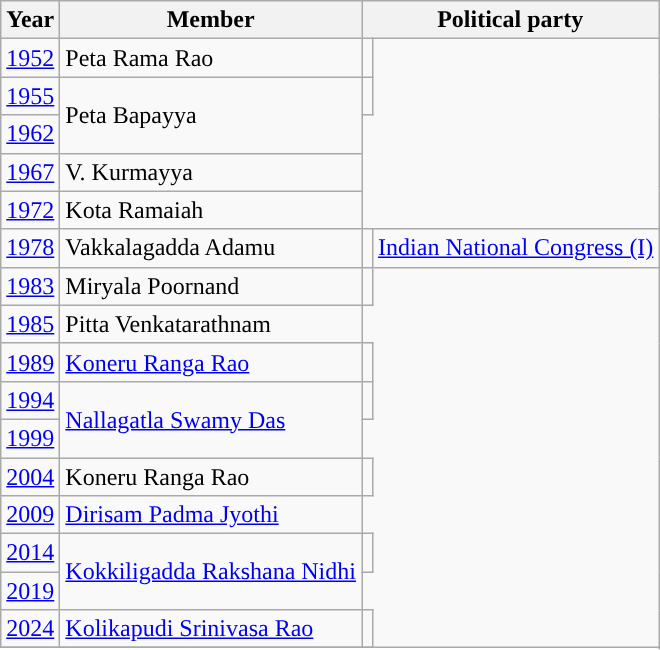<table class="wikitable sortable">
<tr>
<th>Year</th>
<th>Member</th>
<th colspan="2">Political party</th>
</tr>
<tr>
<td><a href='#'>1952</a></td>
<td>Peta Rama Rao</td>
<td></td>
</tr>
<tr>
<td><a href='#'>1955</a></td>
<td rowspan=2>Peta Bapayya</td>
<td></td>
</tr>
<tr>
<td><a href='#'>1962</a></td>
</tr>
<tr>
<td><a href='#'>1967</a></td>
<td>V. Kurmayya</td>
</tr>
<tr>
<td><a href='#'>1972</a></td>
<td>Kota Ramaiah</td>
</tr>
<tr>
<td><a href='#'>1978</a></td>
<td>Vakkalagadda Adamu</td>
<td></td>
<td><a href='#'>Indian National Congress (I)</a></td>
</tr>
<tr>
<td><a href='#'>1983</a></td>
<td>Miryala Poornand</td>
<td></td>
</tr>
<tr>
<td><a href='#'>1985</a></td>
<td>Pitta Venkatarathnam</td>
</tr>
<tr>
<td><a href='#'>1989</a></td>
<td><a href='#'>Koneru Ranga Rao</a></td>
<td></td>
</tr>
<tr>
<td><a href='#'>1994</a></td>
<td rowspan=2><a href='#'>Nallagatla Swamy Das</a></td>
<td></td>
</tr>
<tr>
<td><a href='#'>1999</a></td>
</tr>
<tr>
<td><a href='#'>2004</a></td>
<td>Koneru Ranga Rao</td>
<td></td>
</tr>
<tr>
<td><a href='#'>2009</a></td>
<td><a href='#'>Dirisam Padma Jyothi</a></td>
</tr>
<tr>
<td><a href='#'>2014</a></td>
<td rowspan=2><a href='#'>Kokkiligadda Rakshana Nidhi</a></td>
<td></td>
</tr>
<tr>
<td><a href='#'>2019</a></td>
</tr>
<tr>
<td><a href='#'>2024</a></td>
<td><a href='#'>Kolikapudi Srinivasa Rao</a></td>
<td></td>
</tr>
<tr>
</tr>
</table>
